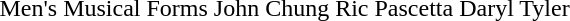<table>
<tr>
<td>Men's Musical Forms</td>
<td>John Chung </td>
<td>Ric Pascetta </td>
<td>Daryl Tyler </td>
</tr>
<tr>
</tr>
</table>
